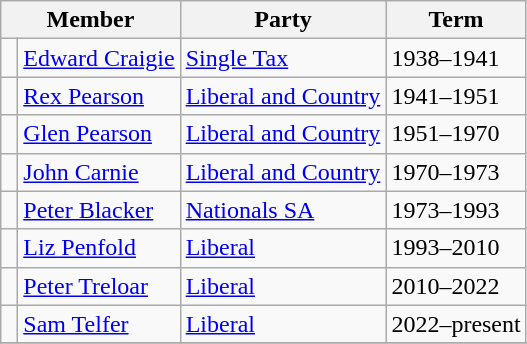<table class="wikitable">
<tr>
<th colspan="2">Member</th>
<th>Party</th>
<th>Term</th>
</tr>
<tr>
<td> </td>
<td><a href='#'>Edward Craigie</a></td>
<td><a href='#'>Single Tax</a></td>
<td>1938–1941</td>
</tr>
<tr>
<td> </td>
<td><a href='#'>Rex Pearson</a></td>
<td><a href='#'>Liberal and Country</a></td>
<td>1941–1951</td>
</tr>
<tr>
<td> </td>
<td><a href='#'>Glen Pearson</a></td>
<td><a href='#'>Liberal and Country</a></td>
<td>1951–1970</td>
</tr>
<tr>
<td> </td>
<td><a href='#'>John Carnie</a></td>
<td><a href='#'>Liberal and Country</a></td>
<td>1970–1973</td>
</tr>
<tr>
<td> </td>
<td><a href='#'>Peter Blacker</a></td>
<td><a href='#'>Nationals SA</a></td>
<td>1973–1993</td>
</tr>
<tr>
<td> </td>
<td><a href='#'>Liz Penfold</a></td>
<td><a href='#'>Liberal</a></td>
<td>1993–2010</td>
</tr>
<tr>
<td> </td>
<td><a href='#'>Peter Treloar</a></td>
<td><a href='#'>Liberal</a></td>
<td>2010–2022</td>
</tr>
<tr>
<td> </td>
<td><a href='#'>Sam Telfer</a></td>
<td><a href='#'>Liberal</a></td>
<td>2022–present</td>
</tr>
<tr>
</tr>
</table>
